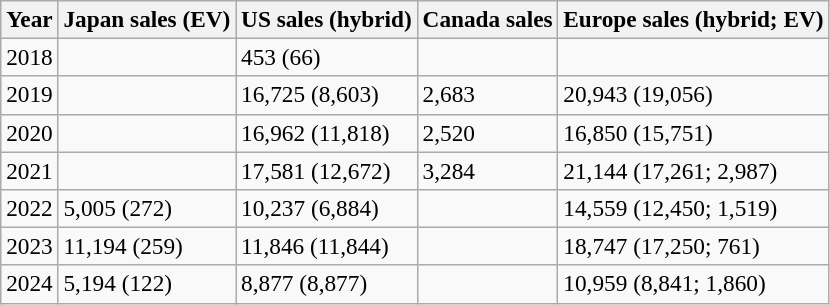<table class=wikitable style="font-size:97%">
<tr>
<th>Year</th>
<th>Japan sales (EV)</th>
<th>US sales (hybrid)</th>
<th>Canada sales</th>
<th>Europe sales (hybrid; EV)</th>
</tr>
<tr>
<td>2018</td>
<td></td>
<td>453 (66)</td>
<td></td>
<td></td>
</tr>
<tr>
<td>2019</td>
<td></td>
<td>16,725 (8,603)</td>
<td>2,683</td>
<td>20,943 (19,056)</td>
</tr>
<tr>
<td>2020</td>
<td></td>
<td>16,962 (11,818)</td>
<td>2,520</td>
<td>16,850 (15,751)</td>
</tr>
<tr>
<td>2021</td>
<td></td>
<td>17,581 (12,672)</td>
<td>3,284</td>
<td>21,144 (17,261; 2,987)</td>
</tr>
<tr>
<td>2022</td>
<td>5,005 (272)</td>
<td>10,237 (6,884)</td>
<td></td>
<td>14,559 (12,450; 1,519)</td>
</tr>
<tr>
<td>2023</td>
<td>11,194 (259)</td>
<td>11,846 (11,844)</td>
<td></td>
<td>18,747 (17,250; 761)</td>
</tr>
<tr>
<td>2024</td>
<td>5,194 (122)</td>
<td>8,877 (8,877)</td>
<td></td>
<td>10,959 (8,841; 1,860)</td>
</tr>
</table>
